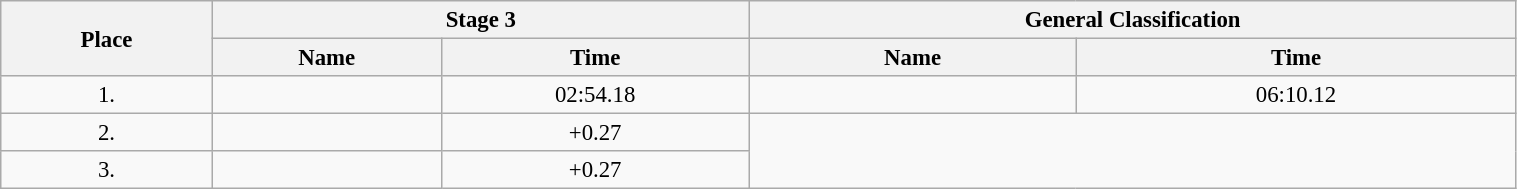<table class="wikitable" style="font-size:95%; width:80%; text-align:center;">
<tr>
<th rowspan="2">Place</th>
<th colspan="2">Stage 3</th>
<th colspan="2">General Classification</th>
</tr>
<tr>
<th>Name</th>
<th>Time</th>
<th>Name</th>
<th>Time</th>
</tr>
<tr>
<td>1.</td>
<td style="text-align:left;"></td>
<td>02:54.18</td>
<td style="text-align:left;"></td>
<td>06:10.12</td>
</tr>
<tr>
<td>2.</td>
<td style="text-align:left;"></td>
<td>+0.27</td>
</tr>
<tr>
<td>3.</td>
<td style="text-align:left;"></td>
<td>+0.27</td>
</tr>
</table>
